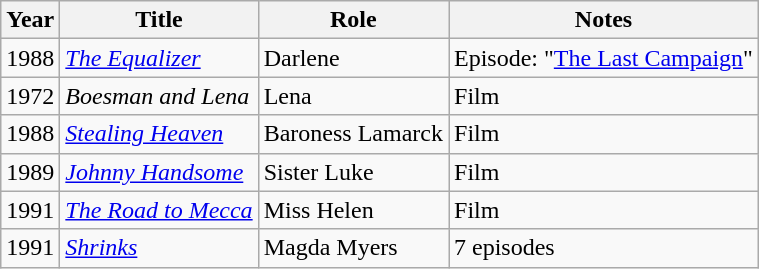<table class="wikitable sortable">
<tr>
<th>Year</th>
<th>Title</th>
<th>Role</th>
<th>Notes</th>
</tr>
<tr>
<td>1988</td>
<td><em><a href='#'>The Equalizer</a></em></td>
<td>Darlene</td>
<td>Episode: "<a href='#'>The Last Campaign</a>"</td>
</tr>
<tr>
<td>1972</td>
<td><em>Boesman and Lena</em></td>
<td>Lena</td>
<td>Film</td>
</tr>
<tr>
<td>1988</td>
<td><em><a href='#'>Stealing Heaven</a></em></td>
<td>Baroness Lamarck</td>
<td>Film</td>
</tr>
<tr>
<td>1989</td>
<td><em><a href='#'>Johnny Handsome</a></em></td>
<td>Sister Luke</td>
<td>Film</td>
</tr>
<tr>
<td>1991</td>
<td><em><a href='#'>The Road to Mecca</a></em></td>
<td>Miss Helen</td>
<td>Film</td>
</tr>
<tr>
<td>1991</td>
<td><em><a href='#'>Shrinks</a></em></td>
<td>Magda Myers</td>
<td>7 episodes</td>
</tr>
</table>
